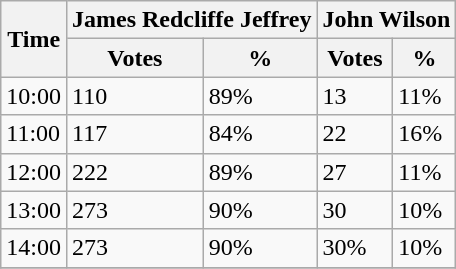<table class="wikitable">
<tr>
<th rowspan="2">Time</th>
<th colspan="2">James Redcliffe Jeffrey</th>
<th colspan="2">John Wilson</th>
</tr>
<tr>
<th>Votes</th>
<th>%</th>
<th>Votes</th>
<th>%</th>
</tr>
<tr>
<td>10:00</td>
<td>110</td>
<td>89%</td>
<td>13</td>
<td>11%</td>
</tr>
<tr>
<td>11:00</td>
<td>117</td>
<td>84%</td>
<td>22</td>
<td>16%</td>
</tr>
<tr>
<td>12:00</td>
<td>222</td>
<td>89%</td>
<td>27</td>
<td>11%</td>
</tr>
<tr>
<td>13:00</td>
<td>273</td>
<td>90%</td>
<td>30</td>
<td>10%</td>
</tr>
<tr>
<td>14:00</td>
<td>273</td>
<td>90%</td>
<td>30%</td>
<td>10%</td>
</tr>
<tr>
</tr>
</table>
